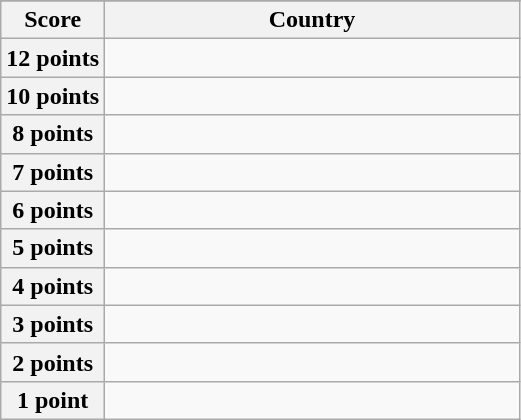<table class="wikitable">
<tr>
</tr>
<tr>
<th scope="col" width="20%">Score</th>
<th scope="col">Country</th>
</tr>
<tr>
<th scope="row">12 points</th>
<td></td>
</tr>
<tr>
<th scope="row">10 points</th>
<td></td>
</tr>
<tr>
<th scope="row">8 points</th>
<td></td>
</tr>
<tr>
<th scope="row">7 points</th>
<td></td>
</tr>
<tr>
<th scope="row">6 points</th>
<td></td>
</tr>
<tr>
<th scope="row">5 points</th>
<td></td>
</tr>
<tr>
<th scope="row">4 points</th>
<td></td>
</tr>
<tr>
<th scope="row">3 points</th>
<td></td>
</tr>
<tr>
<th scope="row">2 points</th>
<td></td>
</tr>
<tr>
<th scope="row">1 point</th>
<td></td>
</tr>
</table>
